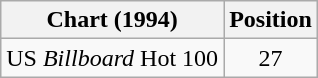<table class="wikitable">
<tr>
<th>Chart (1994)</th>
<th>Position</th>
</tr>
<tr>
<td>US <em>Billboard</em> Hot 100</td>
<td align="center">27</td>
</tr>
</table>
